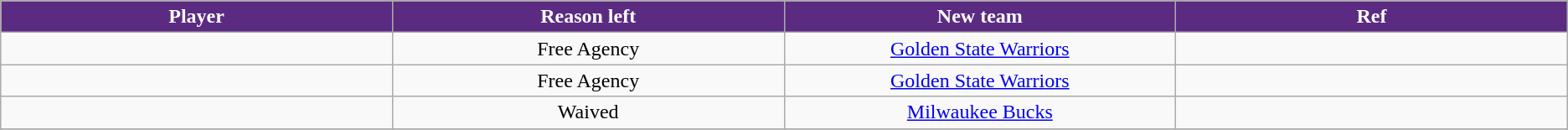<table class="wikitable sortable sortable" style="text-align: center">
<tr>
<th style="background:#5b2b82; color:white" width="10%">Player</th>
<th style="background:#5b2b82; color:white" width="10%">Reason left</th>
<th style="background:#5b2b82; color:white" width="10%">New team</th>
<th style="background:#5b2b82; color:white" width="10%">Ref</th>
</tr>
<tr>
<td align="left"></td>
<td align="center">Free Agency</td>
<td align="center"><a href='#'>Golden State Warriors</a></td>
<td align="center"></td>
</tr>
<tr>
<td align="left"></td>
<td align="center">Free Agency</td>
<td align="center"><a href='#'>Golden State Warriors</a></td>
<td align="center"></td>
</tr>
<tr>
<td align="left"></td>
<td align="center">Waived</td>
<td align="center"><a href='#'>Milwaukee Bucks</a></td>
<td align="center"></td>
</tr>
<tr>
</tr>
</table>
